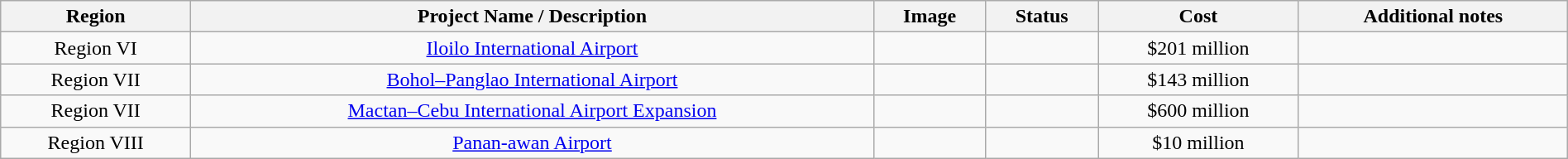<table class="wikitable plainrowheaders" style="text-align:center; width:100%; margin:1em auto;">
<tr>
<th>Region</th>
<th>Project Name / Description</th>
<th>Image</th>
<th>Status</th>
<th>Cost</th>
<th>Additional notes</th>
</tr>
<tr>
<td>Region VI</td>
<td><a href='#'>Iloilo International Airport</a></td>
<td></td>
<td></td>
<td>$201 million</td>
<td></td>
</tr>
<tr>
<td>Region VII</td>
<td><a href='#'>Bohol–Panglao International Airport</a></td>
<td></td>
<td></td>
<td>$143 million</td>
<td></td>
</tr>
<tr>
<td>Region VII</td>
<td><a href='#'>Mactan–Cebu International Airport Expansion</a></td>
<td></td>
<td></td>
<td>$600 million</td>
<td></td>
</tr>
<tr>
<td>Region VIII</td>
<td><a href='#'>Panan-awan Airport</a></td>
<td></td>
<td></td>
<td>$10 million</td>
<td></td>
</tr>
</table>
